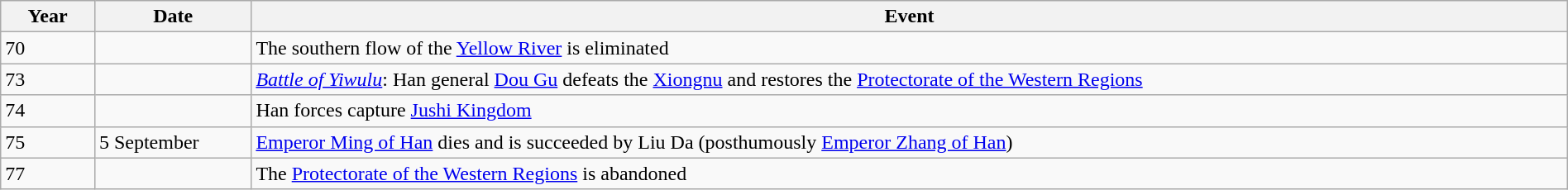<table class="wikitable" style="width:100%;">
<tr>
<th style="width:6%">Year</th>
<th style="width:10%">Date</th>
<th>Event</th>
</tr>
<tr>
<td>70</td>
<td></td>
<td>The southern flow of the <a href='#'>Yellow River</a> is eliminated</td>
</tr>
<tr>
<td>73</td>
<td></td>
<td><em><a href='#'>Battle of Yiwulu</a></em>: Han general <a href='#'>Dou Gu</a> defeats the <a href='#'>Xiongnu</a> and restores the <a href='#'>Protectorate of the Western Regions</a></td>
</tr>
<tr>
<td>74</td>
<td></td>
<td>Han forces capture <a href='#'>Jushi Kingdom</a></td>
</tr>
<tr>
<td>75</td>
<td>5 September</td>
<td><a href='#'>Emperor Ming of Han</a> dies and is succeeded by Liu Da (posthumously <a href='#'>Emperor Zhang of Han</a>)</td>
</tr>
<tr>
<td>77</td>
<td></td>
<td>The <a href='#'>Protectorate of the Western Regions</a> is abandoned</td>
</tr>
</table>
